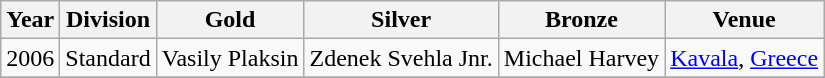<table class="wikitable sortable" style="text-align: left;">
<tr>
<th>Year</th>
<th>Division</th>
<th> Gold</th>
<th> Silver</th>
<th> Bronze</th>
<th>Venue</th>
</tr>
<tr>
<td>2006</td>
<td>Standard</td>
<td> Vasily Plaksin</td>
<td> Zdenek Svehla Jnr.</td>
<td> Michael Harvey</td>
<td><a href='#'>Kavala</a>, <a href='#'>Greece</a></td>
</tr>
<tr>
</tr>
</table>
